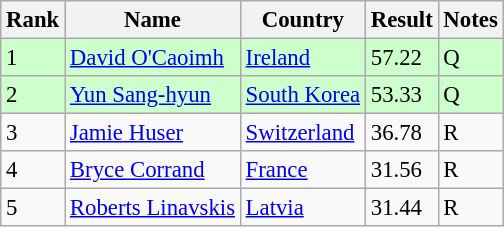<table class="wikitable" style="font-size:95%" style="text-align:center; width:35em;">
<tr>
<th>Rank</th>
<th>Name</th>
<th>Country</th>
<th>Result</th>
<th>Notes</th>
</tr>
<tr bgcolor=ccffcc>
<td>1</td>
<td align=left><a href='#'>David O'Caoimh</a></td>
<td align="left"> <a href='#'>Ireland</a></td>
<td>57.22</td>
<td>Q</td>
</tr>
<tr bgcolor=ccffcc>
<td>2</td>
<td align=left><a href='#'>Yun Sang-hyun</a></td>
<td align="left"> <a href='#'>South Korea</a></td>
<td>53.33</td>
<td>Q</td>
</tr>
<tr>
<td>3</td>
<td align=left><a href='#'>Jamie Huser</a></td>
<td align="left"> <a href='#'>Switzerland</a></td>
<td>36.78</td>
<td>R</td>
</tr>
<tr>
<td>4</td>
<td align=left><a href='#'>Bryce Corrand</a></td>
<td align=left> <a href='#'>France</a></td>
<td>31.56</td>
<td>R</td>
</tr>
<tr>
<td>5</td>
<td align=left><a href='#'>Roberts Linavskis</a></td>
<td align=left> <a href='#'>Latvia</a></td>
<td>31.44</td>
<td>R</td>
</tr>
</table>
